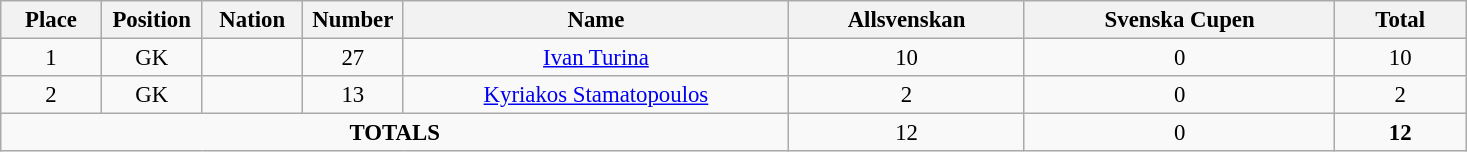<table class="wikitable" style="font-size: 95%; text-align: center;">
<tr>
<th width=60>Place</th>
<th width=60>Position</th>
<th width=60>Nation</th>
<th width=60>Number</th>
<th width=250>Name</th>
<th width=150>Allsvenskan</th>
<th width=200>Svenska Cupen</th>
<th width=80><strong>Total</strong></th>
</tr>
<tr>
<td>1</td>
<td>GK</td>
<td></td>
<td>27</td>
<td><a href='#'>Ivan Turina</a></td>
<td>10</td>
<td>0</td>
<td>10</td>
</tr>
<tr>
<td>2</td>
<td>GK</td>
<td></td>
<td>13</td>
<td><a href='#'>Kyriakos Stamatopoulos</a></td>
<td>2</td>
<td>0</td>
<td>2</td>
</tr>
<tr>
<td colspan="5"><strong>TOTALS</strong></td>
<td>12</td>
<td>0</td>
<td><strong>12</strong></td>
</tr>
</table>
